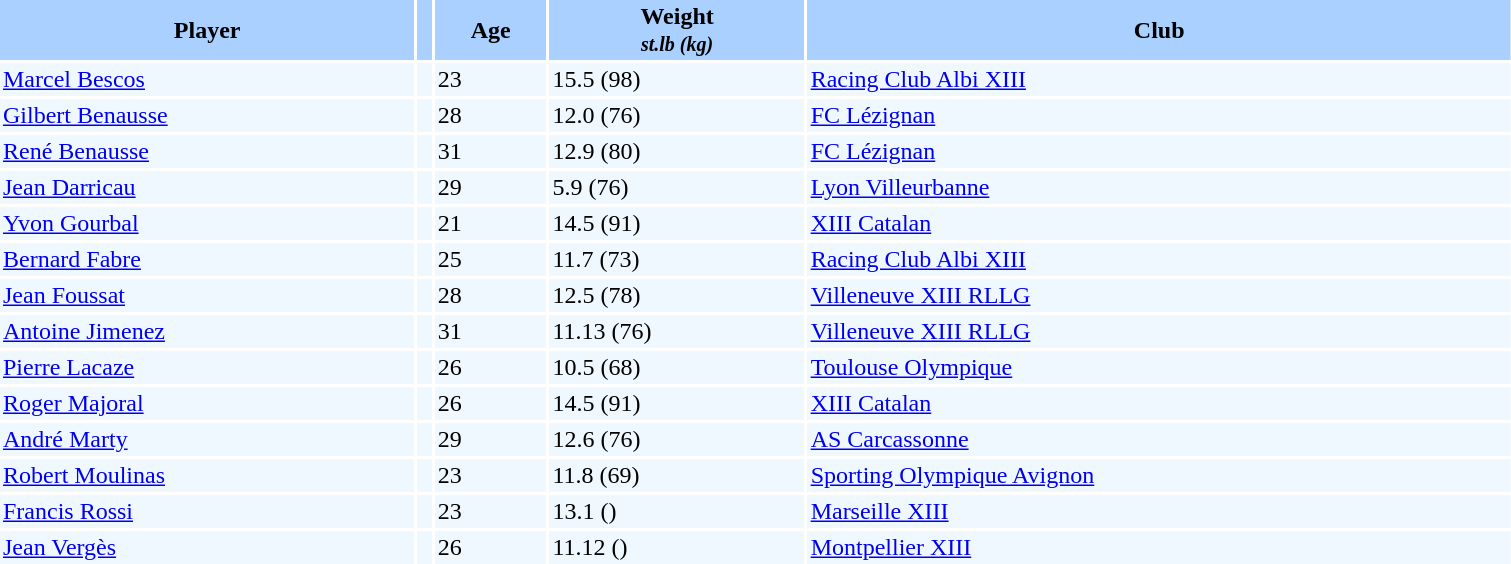<table class="sortable" border="0" cellspacing="2" cellpadding="2" style="width:80%;" style="text-align:center;">
<tr style="background:#AAD0FF">
<th>Player</th>
<th></th>
<th>Age</th>
<th>Weight<br><small><em>st.lb (kg)</em></small></th>
<th>Club</th>
</tr>
<tr bgcolor=#F0F8FF>
<td align="left"><a href='#'>Marcel Bescos</a></td>
<td></td>
<td>23</td>
<td>15.5 (98)</td>
<td align="left"> <a href='#'>Racing Club Albi XIII</a></td>
</tr>
<tr bgcolor="#F0F8FF">
<td align="left"><a href='#'>Gilbert Benausse</a></td>
<td></td>
<td>28</td>
<td>12.0 (76)</td>
<td align="left"> <a href='#'>FC Lézignan</a></td>
</tr>
<tr bgcolor="#F0F8FF">
<td align="left"><a href='#'>René Benausse</a></td>
<td></td>
<td>31</td>
<td>12.9 (80)</td>
<td align="left"> <a href='#'>FC Lézignan</a></td>
</tr>
<tr bgcolor=#F0F8FF>
<td align="left"><a href='#'>Jean Darricau</a></td>
<td></td>
<td>29</td>
<td>5.9 (76)</td>
<td align="left"> <a href='#'>Lyon Villeurbanne</a></td>
</tr>
<tr bgcolor=#F0F8FF>
<td align=left><a href='#'>Yvon Gourbal</a></td>
<td></td>
<td>21</td>
<td>14.5 (91)</td>
<td align="left"> <a href='#'>XIII Catalan</a></td>
</tr>
<tr bgcolor="#F0F8FF">
<td align="left"><a href='#'>Bernard Fabre</a></td>
<td></td>
<td>25</td>
<td>11.7 (73)</td>
<td align="left"> <a href='#'>Racing Club Albi XIII</a></td>
</tr>
<tr bgcolor="#F0F8FF">
<td align="left"><a href='#'>Jean Foussat</a></td>
<td></td>
<td>28</td>
<td>12.5 (78)</td>
<td align="left"> <a href='#'>Villeneuve XIII RLLG</a></td>
</tr>
<tr bgcolor="#F0F8FF">
<td align="left"><a href='#'>Antoine Jimenez</a></td>
<td></td>
<td>31</td>
<td>11.13 (76)</td>
<td align="left"> <a href='#'>Villeneuve XIII RLLG</a></td>
</tr>
<tr bgcolor="#F0F8FF">
<td align="left"><a href='#'>Pierre Lacaze</a></td>
<td></td>
<td>26</td>
<td>10.5 (68)</td>
<td align="left"> <a href='#'>Toulouse Olympique</a></td>
</tr>
<tr bgcolor=#F0F8FF>
<td align="left"><a href='#'>Roger Majoral</a></td>
<td></td>
<td>26</td>
<td>14.5 (91)</td>
<td align="left"> <a href='#'>XIII Catalan</a></td>
</tr>
<tr bgcolor="#F0F8FF">
<td align="left"><a href='#'>André Marty</a></td>
<td></td>
<td>29</td>
<td>12.6 (76)</td>
<td align="left"> <a href='#'>AS Carcassonne</a></td>
</tr>
<tr bgcolor="#F0F8FF">
<td align="left"><a href='#'>Robert Moulinas</a></td>
<td></td>
<td>23</td>
<td>11.8 (69)</td>
<td align="left"> <a href='#'>Sporting Olympique Avignon</a></td>
</tr>
<tr bgcolor="#F0F8FF">
<td align="left"><a href='#'>Francis Rossi</a></td>
<td></td>
<td>23</td>
<td>13.1 ()</td>
<td align="left"> <a href='#'>Marseille XIII</a></td>
</tr>
<tr bgcolor="#F0F8FF">
<td align="left"><a href='#'>Jean Vergès</a></td>
<td></td>
<td>26</td>
<td>11.12 ()</td>
<td align="left"> <a href='#'>Montpellier XIII</a></td>
</tr>
</table>
